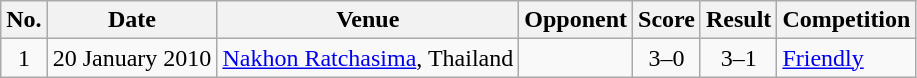<table class="wikitable sortable">
<tr>
<th scope="col">No.</th>
<th scope="col">Date</th>
<th scope="col">Venue</th>
<th scope="col">Opponent</th>
<th scope="col">Score</th>
<th scope="col">Result</th>
<th scope="col">Competition</th>
</tr>
<tr>
<td align="center">1</td>
<td>20 January 2010</td>
<td><a href='#'>Nakhon Ratchasima</a>, Thailand</td>
<td></td>
<td align="center">3–0</td>
<td align="center">3–1</td>
<td><a href='#'>Friendly</a></td>
</tr>
</table>
